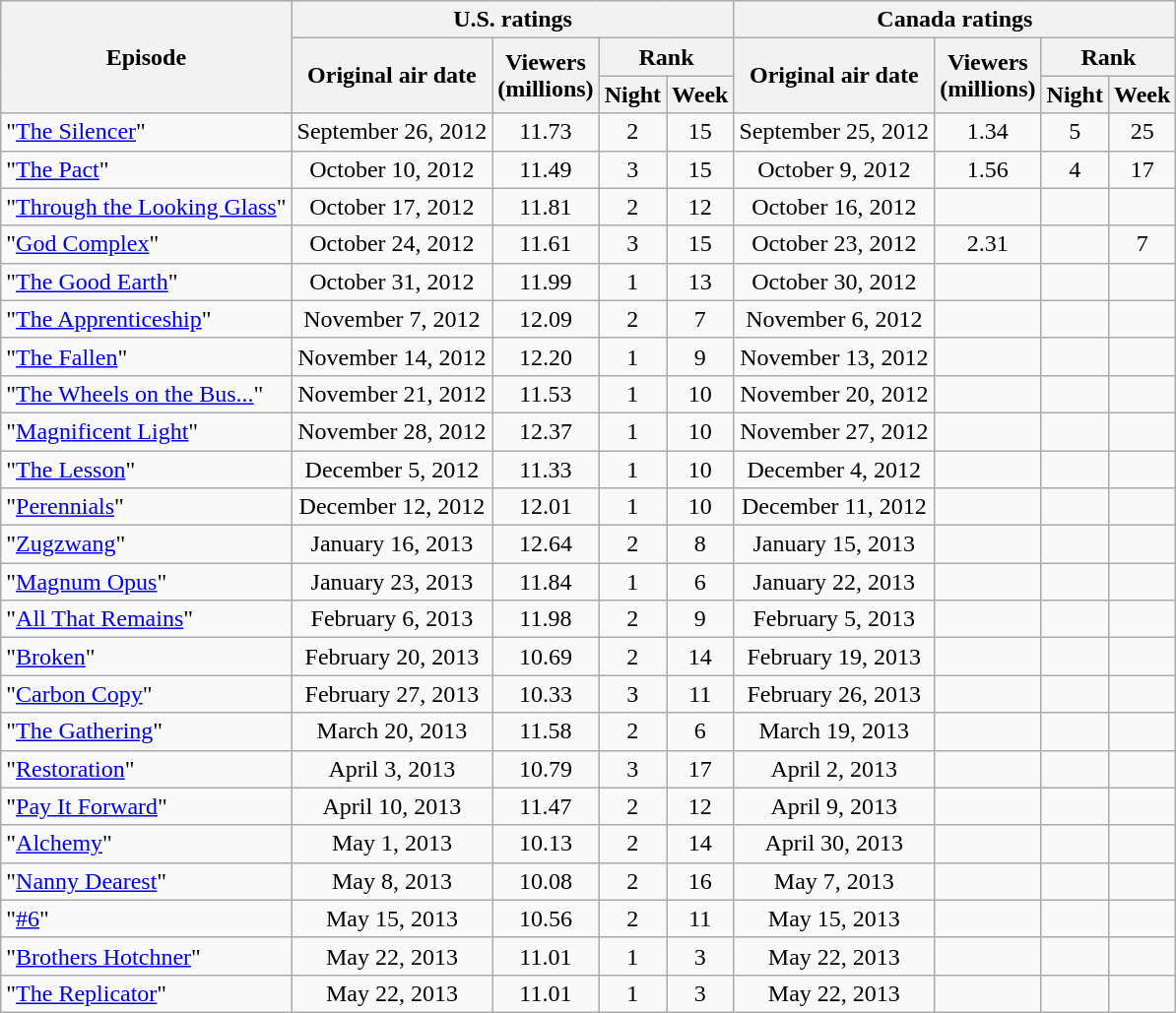<table class="wikitable" style="text-align:center;">
<tr>
<th rowspan="3">Episode</th>
<th colspan="4">U.S. ratings</th>
<th colspan="4">Canada ratings</th>
</tr>
<tr>
<th rowspan="2">Original air date</th>
<th rowspan="2">Viewers<br>(millions)</th>
<th colspan="2">Rank</th>
<th rowspan="2">Original air date</th>
<th rowspan="2">Viewers<br>(millions)</th>
<th colspan="2">Rank</th>
</tr>
<tr>
<th>Night</th>
<th>Week</th>
<th>Night</th>
<th>Week</th>
</tr>
<tr>
<td style="text-align:left;">"<a href='#'>The Silencer</a>"</td>
<td>September 26, 2012</td>
<td>11.73</td>
<td>2</td>
<td>15</td>
<td>September 25, 2012</td>
<td>1.34</td>
<td>5</td>
<td>25</td>
</tr>
<tr>
<td style="text-align:left;">"<a href='#'>The Pact</a>"</td>
<td>October 10, 2012</td>
<td>11.49</td>
<td>3</td>
<td>15</td>
<td>October 9, 2012</td>
<td>1.56</td>
<td>4</td>
<td>17</td>
</tr>
<tr>
<td style="text-align:left;">"<a href='#'>Through the Looking Glass</a>"</td>
<td>October 17, 2012</td>
<td>11.81</td>
<td>2</td>
<td>12</td>
<td>October 16, 2012</td>
<td></td>
<td></td>
<td></td>
</tr>
<tr>
<td style="text-align:left;">"<a href='#'>God Complex</a>"</td>
<td>October 24, 2012</td>
<td>11.61</td>
<td>3</td>
<td>15</td>
<td>October 23, 2012</td>
<td>2.31</td>
<td></td>
<td>7</td>
</tr>
<tr>
<td style="text-align:left;">"<a href='#'>The Good Earth</a>"</td>
<td>October 31, 2012</td>
<td>11.99</td>
<td>1</td>
<td>13</td>
<td>October 30, 2012</td>
<td></td>
<td></td>
<td></td>
</tr>
<tr>
<td style="text-align:left;">"<a href='#'>The Apprenticeship</a>"</td>
<td>November 7, 2012</td>
<td>12.09</td>
<td>2</td>
<td>7</td>
<td>November 6, 2012</td>
<td></td>
<td></td>
<td></td>
</tr>
<tr>
<td style="text-align:left;">"<a href='#'>The Fallen</a>"</td>
<td>November 14, 2012</td>
<td>12.20</td>
<td>1</td>
<td>9</td>
<td>November 13, 2012</td>
<td></td>
<td></td>
<td></td>
</tr>
<tr>
<td style="text-align:left;">"<a href='#'>The Wheels on the Bus...</a>"</td>
<td>November 21, 2012</td>
<td>11.53</td>
<td>1</td>
<td>10</td>
<td>November 20, 2012</td>
<td></td>
<td></td>
<td></td>
</tr>
<tr>
<td style="text-align:left;">"<a href='#'>Magnificent Light</a>"</td>
<td>November 28, 2012</td>
<td>12.37</td>
<td>1</td>
<td>10</td>
<td>November 27, 2012</td>
<td></td>
<td></td>
<td></td>
</tr>
<tr>
<td style="text-align:left;">"<a href='#'>The Lesson</a>"</td>
<td>December 5, 2012</td>
<td>11.33</td>
<td>1</td>
<td>10</td>
<td>December 4, 2012</td>
<td></td>
<td></td>
<td></td>
</tr>
<tr>
<td style="text-align:left;">"<a href='#'>Perennials</a>"</td>
<td>December 12, 2012</td>
<td>12.01</td>
<td>1</td>
<td>10</td>
<td>December 11, 2012</td>
<td></td>
<td></td>
<td></td>
</tr>
<tr>
<td style="text-align:left;">"<a href='#'>Zugzwang</a>"</td>
<td>January 16, 2013</td>
<td>12.64</td>
<td>2</td>
<td>8</td>
<td>January 15, 2013</td>
<td></td>
<td></td>
<td></td>
</tr>
<tr>
<td style="text-align:left;">"<a href='#'>Magnum Opus</a>"</td>
<td>January 23, 2013</td>
<td>11.84</td>
<td>1</td>
<td>6</td>
<td>January 22, 2013</td>
<td></td>
<td></td>
<td></td>
</tr>
<tr>
<td style="text-align:left;">"<a href='#'>All That Remains</a>"</td>
<td>February 6, 2013</td>
<td>11.98</td>
<td>2</td>
<td>9</td>
<td>February 5, 2013</td>
<td></td>
<td></td>
<td></td>
</tr>
<tr>
<td style="text-align:left;">"<a href='#'>Broken</a>"</td>
<td>February 20, 2013</td>
<td>10.69</td>
<td>2</td>
<td>14</td>
<td>February 19, 2013</td>
<td></td>
<td></td>
<td></td>
</tr>
<tr>
<td style="text-align:left;">"<a href='#'>Carbon Copy</a>"</td>
<td>February 27, 2013</td>
<td>10.33</td>
<td>3</td>
<td>11</td>
<td>February 26, 2013</td>
<td></td>
<td></td>
<td></td>
</tr>
<tr>
<td style="text-align:left;">"<a href='#'>The Gathering</a>"</td>
<td>March 20, 2013</td>
<td>11.58</td>
<td>2</td>
<td>6</td>
<td>March 19, 2013</td>
<td></td>
<td></td>
<td></td>
</tr>
<tr>
<td style="text-align:left;">"<a href='#'>Restoration</a>"</td>
<td>April 3, 2013</td>
<td>10.79</td>
<td>3</td>
<td>17</td>
<td>April 2, 2013</td>
<td></td>
<td></td>
<td></td>
</tr>
<tr>
<td style="text-align:left;">"<a href='#'>Pay It Forward</a>"</td>
<td>April 10, 2013</td>
<td>11.47</td>
<td>2</td>
<td>12</td>
<td>April 9, 2013</td>
<td></td>
<td></td>
<td></td>
</tr>
<tr>
<td style="text-align:left;">"<a href='#'>Alchemy</a>"</td>
<td>May 1, 2013</td>
<td>10.13</td>
<td>2</td>
<td>14</td>
<td>April 30, 2013</td>
<td></td>
<td></td>
<td></td>
</tr>
<tr>
<td style="text-align:left;">"<a href='#'>Nanny Dearest</a>"</td>
<td>May 8, 2013</td>
<td>10.08</td>
<td>2</td>
<td>16</td>
<td>May 7, 2013</td>
<td></td>
<td></td>
<td></td>
</tr>
<tr>
<td style="text-align:left;">"<a href='#'>#6</a>"</td>
<td>May 15, 2013</td>
<td>10.56</td>
<td>2</td>
<td>11</td>
<td>May 15, 2013</td>
<td></td>
<td></td>
<td></td>
</tr>
<tr>
<td style="text-align:left;">"<a href='#'>Brothers Hotchner</a>"</td>
<td>May 22, 2013</td>
<td>11.01</td>
<td>1</td>
<td>3</td>
<td>May 22, 2013</td>
<td></td>
<td></td>
<td></td>
</tr>
<tr>
<td style="text-align:left;">"<a href='#'>The Replicator</a>"</td>
<td>May 22, 2013</td>
<td>11.01</td>
<td>1</td>
<td>3</td>
<td>May 22, 2013</td>
<td></td>
<td></td>
<td></td>
</tr>
</table>
